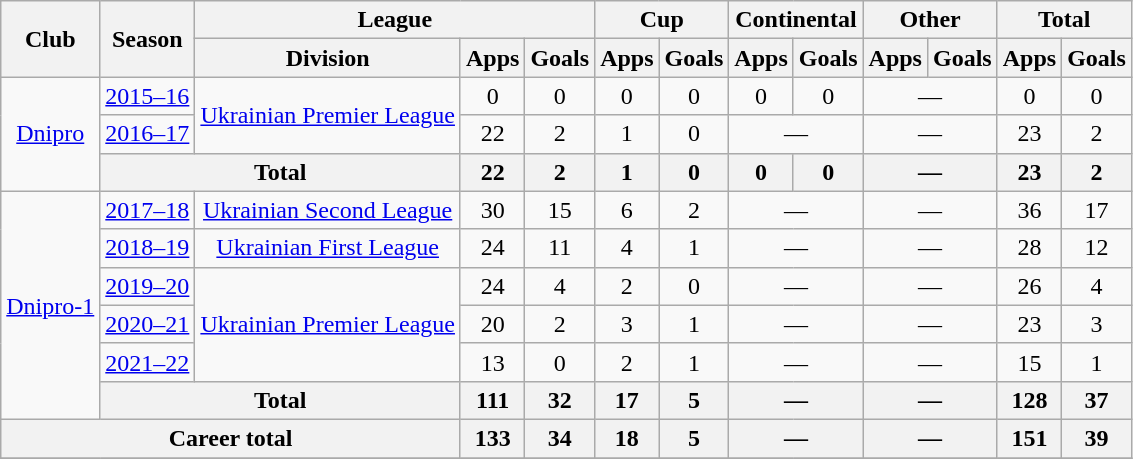<table class="wikitable" style="text-align:center">
<tr>
<th rowspan="2">Club</th>
<th rowspan="2">Season</th>
<th colspan="3">League</th>
<th colspan="2">Cup</th>
<th colspan="2">Continental</th>
<th colspan="2">Other</th>
<th colspan="2">Total</th>
</tr>
<tr>
<th>Division</th>
<th>Apps</th>
<th>Goals</th>
<th>Apps</th>
<th>Goals</th>
<th>Apps</th>
<th>Goals</th>
<th>Apps</th>
<th>Goals</th>
<th>Apps</th>
<th>Goals</th>
</tr>
<tr>
<td rowspan="3"><a href='#'>Dnipro</a></td>
<td><a href='#'>2015–16</a></td>
<td rowspan="2"><a href='#'>Ukrainian Premier League</a></td>
<td>0</td>
<td>0</td>
<td>0</td>
<td>0</td>
<td>0</td>
<td>0</td>
<td colspan="2">—</td>
<td>0</td>
<td>0</td>
</tr>
<tr>
<td><a href='#'>2016–17</a></td>
<td>22</td>
<td>2</td>
<td>1</td>
<td>0</td>
<td colspan="2">—</td>
<td colspan="2">—</td>
<td>23</td>
<td>2</td>
</tr>
<tr>
<th colspan="2">Total</th>
<th>22</th>
<th>2</th>
<th>1</th>
<th>0</th>
<th>0</th>
<th>0</th>
<th colspan="2">—</th>
<th>23</th>
<th>2</th>
</tr>
<tr>
<td rowspan="6"><a href='#'>Dnipro-1</a></td>
<td><a href='#'>2017–18</a></td>
<td><a href='#'>Ukrainian Second League</a></td>
<td>30</td>
<td>15</td>
<td>6</td>
<td>2</td>
<td colspan="2">—</td>
<td colspan="2">—</td>
<td>36</td>
<td>17</td>
</tr>
<tr>
<td><a href='#'>2018–19</a></td>
<td><a href='#'>Ukrainian First League</a></td>
<td>24</td>
<td>11</td>
<td>4</td>
<td>1</td>
<td colspan="2">—</td>
<td colspan="2">—</td>
<td>28</td>
<td>12</td>
</tr>
<tr>
<td><a href='#'>2019–20</a></td>
<td rowspan="3"><a href='#'>Ukrainian Premier League</a></td>
<td>24</td>
<td>4</td>
<td>2</td>
<td>0</td>
<td colspan="2">—</td>
<td colspan="2">—</td>
<td>26</td>
<td>4</td>
</tr>
<tr>
<td><a href='#'>2020–21</a></td>
<td>20</td>
<td>2</td>
<td>3</td>
<td>1</td>
<td colspan="2">—</td>
<td colspan="2">—</td>
<td>23</td>
<td>3</td>
</tr>
<tr>
<td><a href='#'>2021–22</a></td>
<td>13</td>
<td>0</td>
<td>2</td>
<td>1</td>
<td colspan="2">—</td>
<td colspan="2">—</td>
<td>15</td>
<td>1</td>
</tr>
<tr>
<th colspan="2">Total</th>
<th>111</th>
<th>32</th>
<th>17</th>
<th>5</th>
<th colspan="2">—</th>
<th colspan="2">—</th>
<th>128</th>
<th>37</th>
</tr>
<tr>
<th colspan="3">Career total</th>
<th>133</th>
<th>34</th>
<th>18</th>
<th>5</th>
<th colspan="2">—</th>
<th colspan="2">—</th>
<th>151</th>
<th>39</th>
</tr>
<tr>
</tr>
</table>
